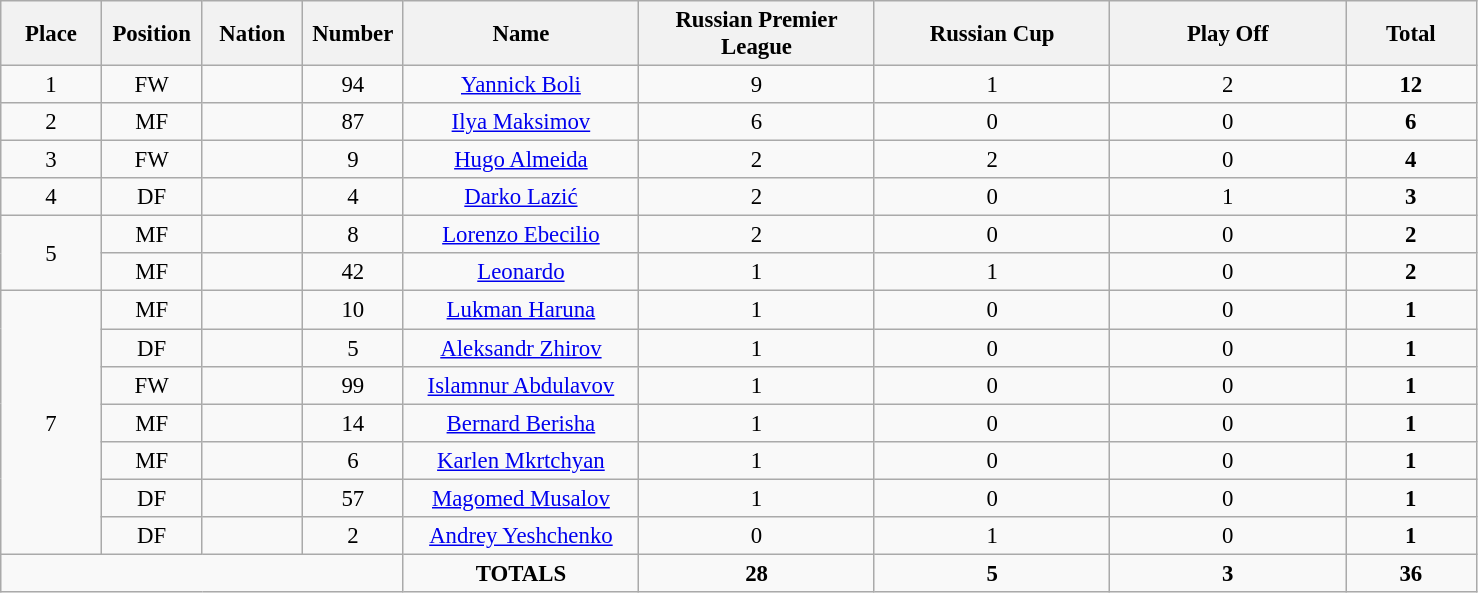<table class="wikitable" style="font-size: 95%; text-align: center;">
<tr>
<th width=60>Place</th>
<th width=60>Position</th>
<th width=60>Nation</th>
<th width=60>Number</th>
<th width=150>Name</th>
<th width=150>Russian Premier League</th>
<th width=150>Russian Cup</th>
<th width=150>Play Off</th>
<th width=80><strong>Total</strong></th>
</tr>
<tr>
<td>1</td>
<td>FW</td>
<td></td>
<td>94</td>
<td><a href='#'>Yannick Boli</a></td>
<td>9</td>
<td>1</td>
<td>2</td>
<td><strong>12</strong></td>
</tr>
<tr>
<td>2</td>
<td>MF</td>
<td></td>
<td>87</td>
<td><a href='#'>Ilya Maksimov</a></td>
<td>6</td>
<td>0</td>
<td>0</td>
<td><strong>6</strong></td>
</tr>
<tr>
<td>3</td>
<td>FW</td>
<td></td>
<td>9</td>
<td><a href='#'>Hugo Almeida</a></td>
<td>2</td>
<td>2</td>
<td>0</td>
<td><strong>4</strong></td>
</tr>
<tr>
<td>4</td>
<td>DF</td>
<td></td>
<td>4</td>
<td><a href='#'>Darko Lazić</a></td>
<td>2</td>
<td>0</td>
<td>1</td>
<td><strong>3</strong></td>
</tr>
<tr>
<td rowspan="2">5</td>
<td>MF</td>
<td></td>
<td>8</td>
<td><a href='#'>Lorenzo Ebecilio</a></td>
<td>2</td>
<td>0</td>
<td>0</td>
<td><strong>2</strong></td>
</tr>
<tr>
<td>MF</td>
<td></td>
<td>42</td>
<td><a href='#'>Leonardo</a></td>
<td>1</td>
<td>1</td>
<td>0</td>
<td><strong>2</strong></td>
</tr>
<tr>
<td rowspan="7">7</td>
<td>MF</td>
<td></td>
<td>10</td>
<td><a href='#'>Lukman Haruna</a></td>
<td>1</td>
<td>0</td>
<td>0</td>
<td><strong>1</strong></td>
</tr>
<tr>
<td>DF</td>
<td></td>
<td>5</td>
<td><a href='#'>Aleksandr Zhirov</a></td>
<td>1</td>
<td>0</td>
<td>0</td>
<td><strong>1</strong></td>
</tr>
<tr>
<td>FW</td>
<td></td>
<td>99</td>
<td><a href='#'>Islamnur Abdulavov</a></td>
<td>1</td>
<td>0</td>
<td>0</td>
<td><strong>1</strong></td>
</tr>
<tr>
<td>MF</td>
<td></td>
<td>14</td>
<td><a href='#'>Bernard Berisha</a></td>
<td>1</td>
<td>0</td>
<td>0</td>
<td><strong>1</strong></td>
</tr>
<tr>
<td>MF</td>
<td></td>
<td>6</td>
<td><a href='#'>Karlen Mkrtchyan</a></td>
<td>1</td>
<td>0</td>
<td>0</td>
<td><strong>1</strong></td>
</tr>
<tr>
<td>DF</td>
<td></td>
<td>57</td>
<td><a href='#'>Magomed Musalov</a></td>
<td>1</td>
<td>0</td>
<td>0</td>
<td><strong>1</strong></td>
</tr>
<tr>
<td>DF</td>
<td></td>
<td>2</td>
<td><a href='#'>Andrey Yeshchenko</a></td>
<td>0</td>
<td>1</td>
<td>0</td>
<td><strong>1</strong></td>
</tr>
<tr>
<td colspan="4"></td>
<td><strong>TOTALS</strong></td>
<td><strong>28</strong></td>
<td><strong>5</strong></td>
<td><strong>3</strong></td>
<td><strong>36</strong></td>
</tr>
</table>
